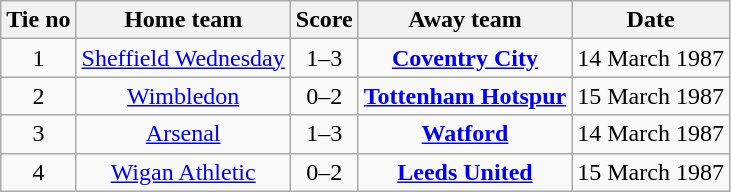<table class="wikitable" style="text-align: center">
<tr>
<th>Tie no</th>
<th>Home team</th>
<th>Score</th>
<th>Away team</th>
<th>Date</th>
</tr>
<tr>
<td>1</td>
<td><a href='#'>Sheffield Wednesday</a></td>
<td>1–3</td>
<td><strong><a href='#'>Coventry City</a></strong></td>
<td>14 March 1987</td>
</tr>
<tr>
<td>2</td>
<td><a href='#'>Wimbledon</a></td>
<td>0–2</td>
<td><strong><a href='#'>Tottenham Hotspur</a></strong></td>
<td>15 March 1987</td>
</tr>
<tr>
<td>3</td>
<td><a href='#'>Arsenal</a></td>
<td>1–3</td>
<td><strong><a href='#'>Watford</a></strong></td>
<td>14 March 1987</td>
</tr>
<tr>
<td>4</td>
<td><a href='#'>Wigan Athletic</a></td>
<td>0–2</td>
<td><strong><a href='#'>Leeds United</a></strong></td>
<td>15 March 1987</td>
</tr>
</table>
